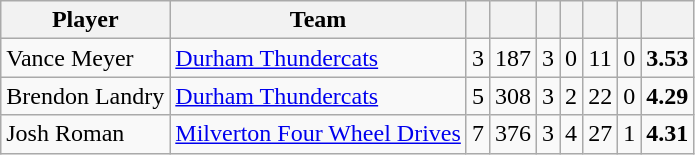<table class="wikitable" style="text-align:center">
<tr>
<th width:25%;">Player</th>
<th width:25%;">Team</th>
<th width:5%;"></th>
<th width:5%;"></th>
<th width:5%;"></th>
<th width:5%;"></th>
<th width:5%;"></th>
<th width:5%;"></th>
<th width:5%;"></th>
</tr>
<tr>
<td align=left>Vance Meyer</td>
<td align=left><a href='#'>Durham Thundercats</a></td>
<td>3</td>
<td>187</td>
<td>3</td>
<td>0</td>
<td>11</td>
<td>0</td>
<td><strong>3.53</strong></td>
</tr>
<tr>
<td align=left>Brendon Landry</td>
<td align=left><a href='#'>Durham Thundercats</a></td>
<td>5</td>
<td>308</td>
<td>3</td>
<td>2</td>
<td>22</td>
<td>0</td>
<td><strong>4.29</strong></td>
</tr>
<tr>
<td align=left>Josh Roman</td>
<td align=left><a href='#'>Milverton Four Wheel Drives</a></td>
<td>7</td>
<td>376</td>
<td>3</td>
<td>4</td>
<td>27</td>
<td>1</td>
<td><strong>4.31</strong></td>
</tr>
</table>
